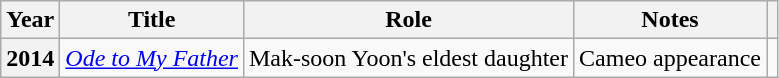<table class="wikitable plainrowheaders">
<tr>
<th scope="col">Year</th>
<th scope="col">Title</th>
<th scope="col">Role</th>
<th scope="col">Notes</th>
<th scope="col" class="unsortable"></th>
</tr>
<tr>
<th scope="row">2014</th>
<td><em><a href='#'>Ode to My Father</a></em></td>
<td>Mak-soon Yoon's eldest daughter</td>
<td>Cameo appearance</td>
<td style="text-align:center"></td>
</tr>
</table>
